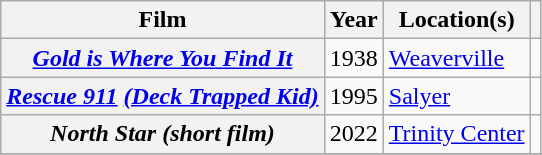<table class="wikitable sortable plainrowheaders">
<tr>
<th>Film</th>
<th>Year</th>
<th class="unsortable">Location(s)</th>
<th class="unsortable"></th>
</tr>
<tr>
<th scope="row"><em><a href='#'>Gold is Where You Find It</a></em></th>
<td>1938</td>
<td><a href='#'>Weaverville</a></td>
<td style="text-align:center;"></td>
</tr>
<tr>
<th scope="row"><em><a href='#'>Rescue 911</a> <a href='#'>(Deck Trapped Kid)</a></em></th>
<td>1995</td>
<td><a href='#'>Salyer</a></td>
<td style="text-align:center;"></td>
</tr>
<tr>
<th scope="row"><em>North Star (short film)</em></th>
<td>2022</td>
<td><a href='#'>Trinity Center</a></td>
<td style="text-align:center;"></td>
</tr>
<tr>
</tr>
</table>
